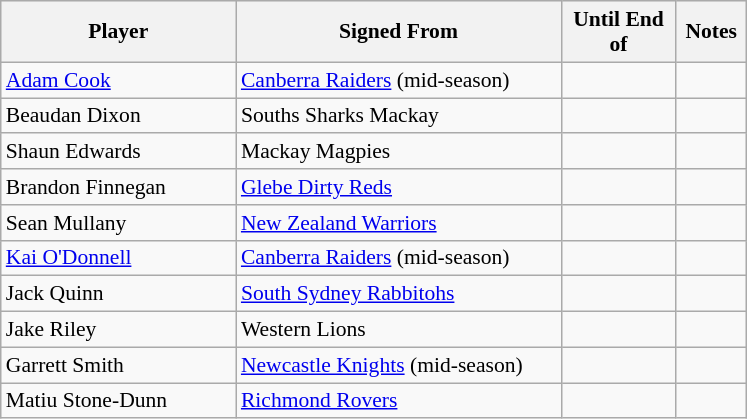<table class="wikitable" style="font-size:90%">
<tr style="background:#efefef;">
<th style="width:150px;">Player</th>
<th style="width:210px;">Signed From</th>
<th style="width:70px;">Until End of</th>
<th style="width:40px;">Notes</th>
</tr>
<tr>
<td><a href='#'>Adam Cook</a></td>
<td> <a href='#'>Canberra Raiders</a> (mid-season)</td>
<td></td>
<td></td>
</tr>
<tr>
<td>Beaudan Dixon</td>
<td> Souths Sharks Mackay</td>
<td></td>
<td></td>
</tr>
<tr>
<td>Shaun Edwards</td>
<td> Mackay Magpies</td>
<td></td>
<td></td>
</tr>
<tr>
<td>Brandon Finnegan</td>
<td> <a href='#'>Glebe Dirty Reds</a></td>
<td></td>
<td></td>
</tr>
<tr>
<td>Sean Mullany</td>
<td> <a href='#'>New Zealand Warriors</a></td>
<td></td>
<td></td>
</tr>
<tr>
<td><a href='#'>Kai O'Donnell</a></td>
<td> <a href='#'>Canberra Raiders</a> (mid-season)</td>
<td></td>
<td></td>
</tr>
<tr>
<td>Jack Quinn</td>
<td> <a href='#'>South Sydney Rabbitohs</a></td>
<td></td>
<td></td>
</tr>
<tr>
<td>Jake Riley</td>
<td> Western Lions</td>
<td></td>
<td></td>
</tr>
<tr>
<td>Garrett Smith</td>
<td> <a href='#'>Newcastle Knights</a> (mid-season)</td>
<td></td>
<td></td>
</tr>
<tr>
<td>Matiu Stone-Dunn</td>
<td> <a href='#'>Richmond Rovers</a></td>
<td></td>
<td></td>
</tr>
</table>
